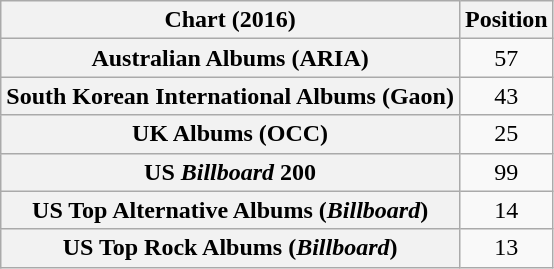<table class="wikitable sortable plainrowheaders" style="text-align:center">
<tr>
<th scope="col">Chart (2016)</th>
<th scope="col">Position</th>
</tr>
<tr>
<th scope="row">Australian Albums (ARIA)</th>
<td>57</td>
</tr>
<tr>
<th scope="row">South Korean International Albums (Gaon)</th>
<td>43</td>
</tr>
<tr>
<th scope="row">UK Albums (OCC)</th>
<td>25</td>
</tr>
<tr>
<th scope="row">US <em>Billboard</em> 200</th>
<td>99</td>
</tr>
<tr>
<th scope="row">US Top Alternative Albums (<em>Billboard</em>)</th>
<td>14</td>
</tr>
<tr>
<th scope="row">US Top Rock Albums (<em>Billboard</em>)</th>
<td>13</td>
</tr>
</table>
